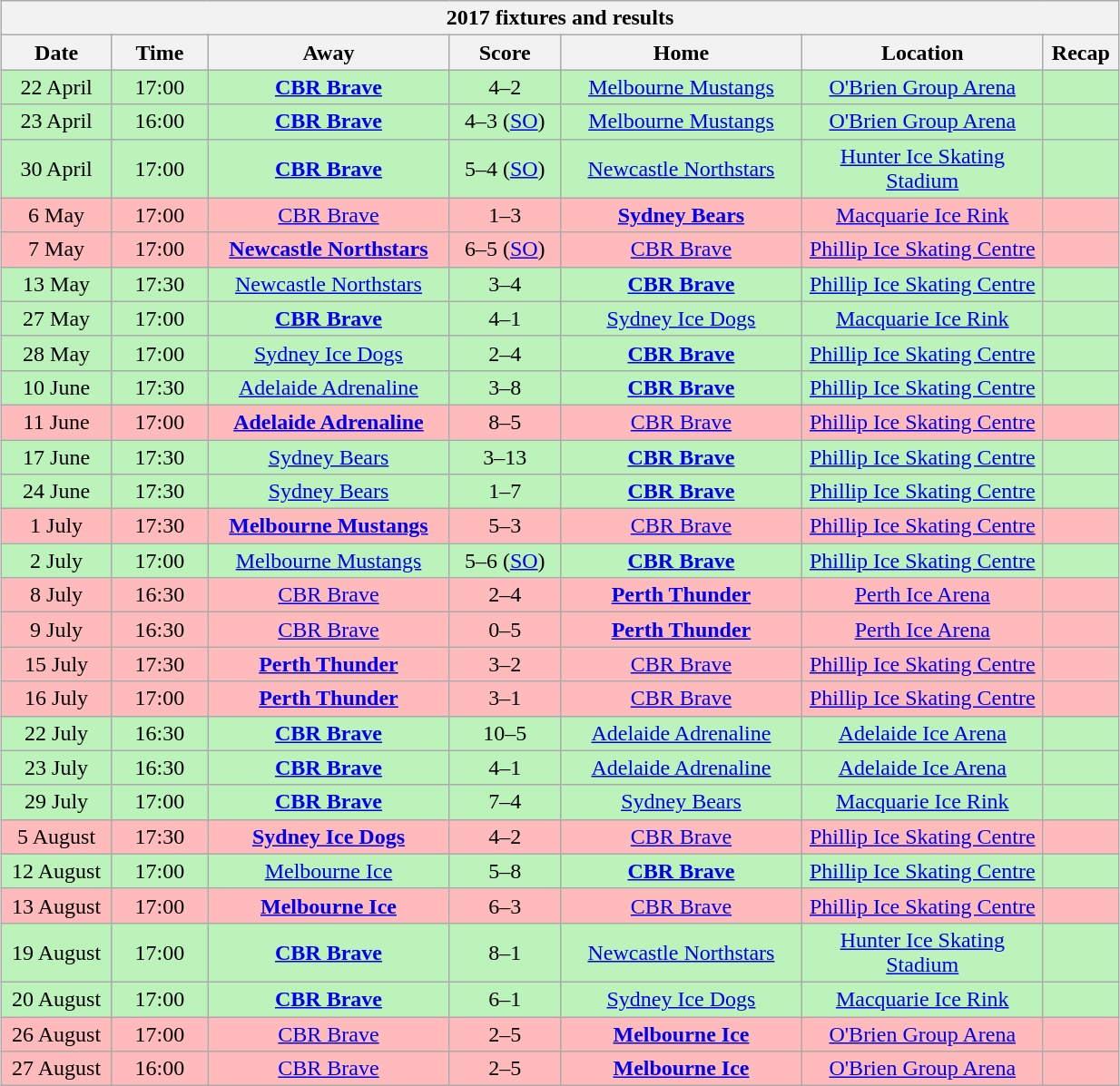<table class="wikitable collapsible" width="65%" style="margin: 1em auto 1em auto">
<tr>
<th colspan="7">2017 fixtures and results</th>
</tr>
<tr>
<th width="5%">Date</th>
<th width="5%">Time</th>
<th width="13%">Away</th>
<th width="6%">Score</th>
<th width="13%">Home</th>
<th width="13%">Location</th>
<th width="1%">Recap</th>
</tr>
<tr align="center" style="background:#BBF3BB">
<td>22 April</td>
<td>17:00</td>
<td><strong><a href='#'>CBR Brave</a></strong></td>
<td>4–2</td>
<td><a href='#'>Melbourne Mustangs</a></td>
<td><a href='#'>O'Brien Group Arena</a></td>
<td></td>
</tr>
<tr align="center" style="background:#BBF3BB">
<td>23 April</td>
<td>16:00</td>
<td><strong><a href='#'>CBR Brave</a></strong></td>
<td>4–3 (<a href='#'>SO</a>)</td>
<td><a href='#'>Melbourne Mustangs</a></td>
<td><a href='#'>O'Brien Group Arena</a></td>
<td></td>
</tr>
<tr align="center" style="background:#BBF3BB">
<td>30 April</td>
<td>17:00</td>
<td><strong><a href='#'>CBR Brave</a></strong></td>
<td>5–4 (<a href='#'>SO</a>)</td>
<td><a href='#'>Newcastle Northstars</a></td>
<td><a href='#'>Hunter Ice Skating Stadium</a></td>
<td></td>
</tr>
<tr align="center" style="background:#FFBBBB">
<td>6 May</td>
<td>17:00</td>
<td><a href='#'>CBR Brave</a></td>
<td>1–3</td>
<td><strong><a href='#'>Sydney Bears</a></strong></td>
<td><a href='#'>Macquarie Ice Rink</a></td>
<td></td>
</tr>
<tr align="center" style="background:#FFBBBB">
<td>7 May</td>
<td>17:00</td>
<td><strong><a href='#'>Newcastle Northstars</a></strong></td>
<td>6–5 (<a href='#'>SO</a>)</td>
<td><a href='#'>CBR Brave</a></td>
<td><a href='#'>Phillip Ice Skating Centre</a></td>
<td></td>
</tr>
<tr align="center" style="background:#BBF3BB">
<td>13 May</td>
<td>17:30</td>
<td><a href='#'>Newcastle Northstars</a></td>
<td>3–4</td>
<td><strong><a href='#'>CBR Brave</a></strong></td>
<td><a href='#'>Phillip Ice Skating Centre</a></td>
<td></td>
</tr>
<tr align="center" style="background:#BBF3BB">
<td>27 May</td>
<td>17:00</td>
<td><strong><a href='#'>CBR Brave</a></strong></td>
<td>4–1</td>
<td><a href='#'>Sydney Ice Dogs</a></td>
<td><a href='#'>Macquarie Ice Rink</a></td>
<td></td>
</tr>
<tr align="center" style="background:#BBF3BB">
<td>28 May</td>
<td>17:00</td>
<td><a href='#'>Sydney Ice Dogs</a></td>
<td>2–4</td>
<td><strong><a href='#'>CBR Brave</a></strong></td>
<td><a href='#'>Phillip Ice Skating Centre</a></td>
<td></td>
</tr>
<tr align="center" style="background:#BBF3BB">
<td>10 June</td>
<td>17:30</td>
<td><a href='#'>Adelaide Adrenaline</a></td>
<td>3–8</td>
<td><strong><a href='#'>CBR Brave</a></strong></td>
<td><a href='#'>Phillip Ice Skating Centre</a></td>
<td></td>
</tr>
<tr align="center" style="background:#FFBBBB">
<td>11 June</td>
<td>17:00</td>
<td><strong><a href='#'>Adelaide Adrenaline</a></strong></td>
<td>8–5</td>
<td><a href='#'>CBR Brave</a></td>
<td><a href='#'>Phillip Ice Skating Centre</a></td>
<td></td>
</tr>
<tr align="center" style="background:#BBF3BB">
<td>17 June</td>
<td>17:30</td>
<td><a href='#'>Sydney Bears</a></td>
<td>3–13</td>
<td><strong><a href='#'>CBR Brave</a></strong></td>
<td><a href='#'>Phillip Ice Skating Centre</a></td>
<td></td>
</tr>
<tr align="center" style="background:#BBF3BB">
<td>24 June</td>
<td>17:30</td>
<td><a href='#'>Sydney Bears</a></td>
<td>1–7</td>
<td><strong><a href='#'>CBR Brave</a></strong></td>
<td><a href='#'>Phillip Ice Skating Centre</a></td>
<td></td>
</tr>
<tr align="center" style="background:#FFBBBB">
<td>1 July</td>
<td>17:30</td>
<td><strong><a href='#'>Melbourne Mustangs</a></strong></td>
<td>5–3</td>
<td><a href='#'>CBR Brave</a></td>
<td><a href='#'>Phillip Ice Skating Centre</a></td>
<td></td>
</tr>
<tr align="center" style="background:#BBF3BB">
<td>2 July</td>
<td>17:00</td>
<td><a href='#'>Melbourne Mustangs</a></td>
<td>5–6 (<a href='#'>SO</a>)</td>
<td><strong><a href='#'>CBR Brave</a></strong></td>
<td><a href='#'>Phillip Ice Skating Centre</a></td>
<td></td>
</tr>
<tr align="center" style="background:#FFBBBB">
<td>8 July</td>
<td>16:30</td>
<td><a href='#'>CBR Brave</a></td>
<td>2–4</td>
<td><strong><a href='#'>Perth Thunder</a></strong></td>
<td><a href='#'>Perth Ice Arena</a></td>
<td></td>
</tr>
<tr align="center" style="background:#FFBBBB">
<td>9 July</td>
<td>16:30</td>
<td><a href='#'>CBR Brave</a></td>
<td>0–5</td>
<td><strong><a href='#'>Perth Thunder</a></strong></td>
<td><a href='#'>Perth Ice Arena</a></td>
<td></td>
</tr>
<tr align="center" style="background:#FFBBBB">
<td>15 July</td>
<td>17:30</td>
<td><strong><a href='#'>Perth Thunder</a></strong></td>
<td>3–2</td>
<td><a href='#'>CBR Brave</a></td>
<td><a href='#'>Phillip Ice Skating Centre</a></td>
<td></td>
</tr>
<tr align="center" style="background:#FFBBBB">
<td>16 July</td>
<td>17:00</td>
<td><strong><a href='#'>Perth Thunder</a></strong></td>
<td>3–1</td>
<td><a href='#'>CBR Brave</a></td>
<td><a href='#'>Phillip Ice Skating Centre</a></td>
<td></td>
</tr>
<tr align="center" style="background:#BBF3BB">
<td>22 July</td>
<td>16:30</td>
<td><strong><a href='#'>CBR Brave</a></strong></td>
<td>10–5</td>
<td><a href='#'>Adelaide Adrenaline</a></td>
<td><a href='#'>Adelaide Ice Arena</a></td>
<td></td>
</tr>
<tr align="center" style="background:#BBF3BB">
<td>23 July</td>
<td>16:30</td>
<td><strong><a href='#'>CBR Brave</a></strong></td>
<td>4–1</td>
<td><a href='#'>Adelaide Adrenaline</a></td>
<td><a href='#'>Adelaide Ice Arena</a></td>
<td></td>
</tr>
<tr align="center" style="background:#BBF3BB">
<td>29 July</td>
<td>17:00</td>
<td><strong><a href='#'>CBR Brave</a></strong></td>
<td>7–4</td>
<td><a href='#'>Sydney Bears</a></td>
<td><a href='#'>Macquarie Ice Rink</a></td>
<td></td>
</tr>
<tr align="center" style="background:#FFBBBB">
<td>5 August</td>
<td>17:30</td>
<td><strong><a href='#'>Sydney Ice Dogs</a></strong></td>
<td>4–2</td>
<td><a href='#'>CBR Brave</a></td>
<td><a href='#'>Phillip Ice Skating Centre</a></td>
<td></td>
</tr>
<tr align="center" style="background:#BBF3BB">
<td>12 August</td>
<td>17:00</td>
<td><a href='#'>Melbourne Ice</a></td>
<td>5–8</td>
<td><strong><a href='#'>CBR Brave</a></strong></td>
<td><a href='#'>Phillip Ice Skating Centre</a></td>
<td></td>
</tr>
<tr align="center" style="background:#FFBBBB">
<td>13 August</td>
<td>17:00</td>
<td><strong><a href='#'>Melbourne Ice</a></strong></td>
<td>6–3</td>
<td><a href='#'>CBR Brave</a></td>
<td><a href='#'>Phillip Ice Skating Centre</a></td>
<td></td>
</tr>
<tr align="center" style="background:#BBF3BB">
<td>19 August</td>
<td>17:00</td>
<td><strong><a href='#'>CBR Brave</a></strong></td>
<td>8–1</td>
<td><a href='#'>Newcastle Northstars</a></td>
<td><a href='#'>Hunter Ice Skating Stadium</a></td>
<td></td>
</tr>
<tr align="center" style="background:#BBF3BB">
<td>20 August</td>
<td>17:00</td>
<td><strong><a href='#'>CBR Brave</a></strong></td>
<td>6–1</td>
<td><a href='#'>Sydney Ice Dogs</a></td>
<td><a href='#'>Macquarie Ice Rink</a></td>
<td></td>
</tr>
<tr align="center" style="background:#FFBBBB">
<td>26 August</td>
<td>17:00</td>
<td><a href='#'>CBR Brave</a></td>
<td>2–5</td>
<td><strong><a href='#'>Melbourne Ice</a></strong></td>
<td><a href='#'>O'Brien Group Arena</a></td>
<td></td>
</tr>
<tr align="center" style="background:#FFBBBB">
<td>27 August</td>
<td>16:00</td>
<td><a href='#'>CBR Brave</a></td>
<td>2–5</td>
<td><strong><a href='#'>Melbourne Ice</a></strong></td>
<td><a href='#'>O'Brien Group Arena</a></td>
<td></td>
</tr>
</table>
